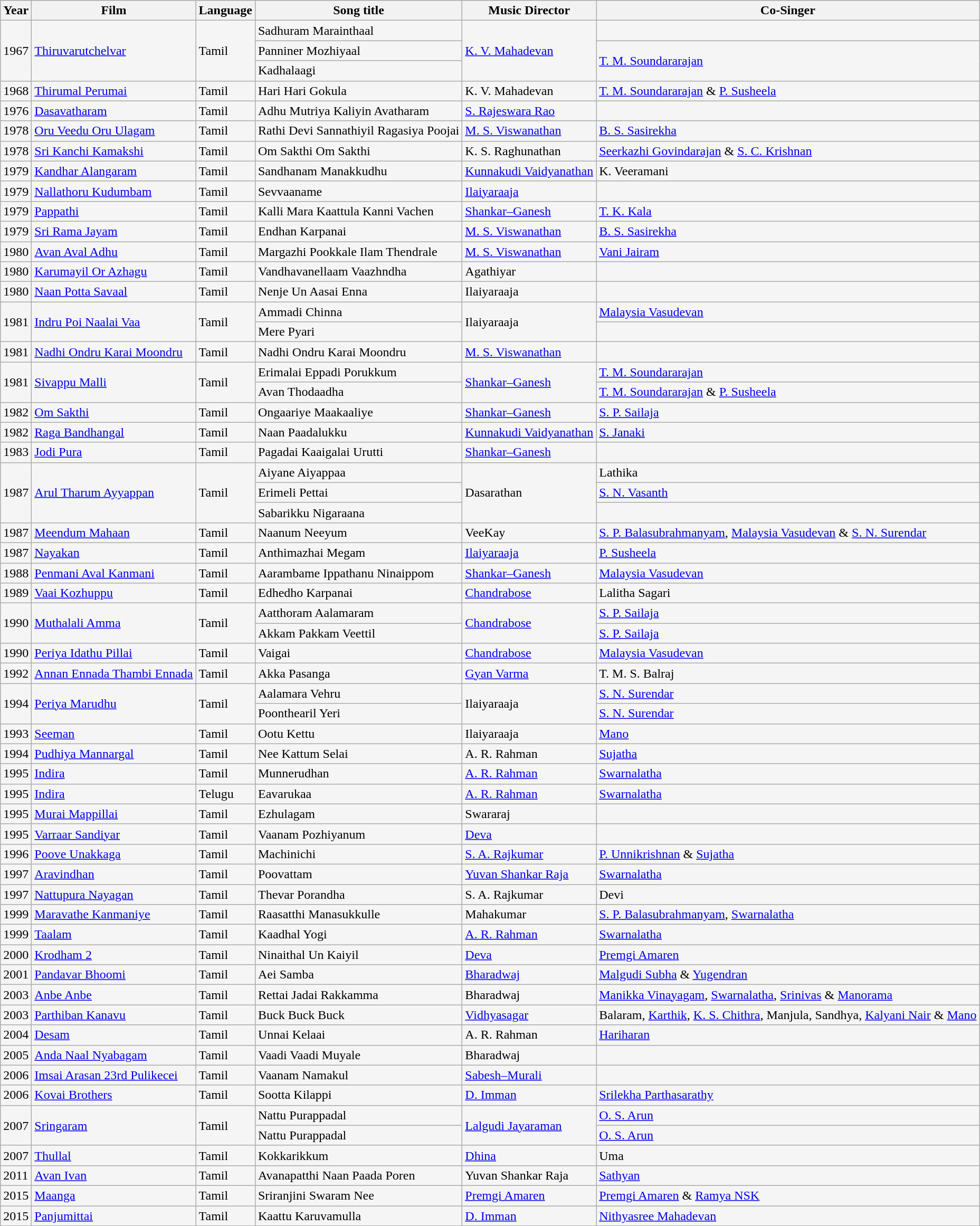<table class="wikitable sortable" style="background:#f5f5f5;">
<tr>
<th>Year</th>
<th>Film</th>
<th>Language</th>
<th>Song title</th>
<th>Music Director</th>
<th>Co-Singer</th>
</tr>
<tr>
<td rowspan=3>1967</td>
<td rowspan=3><a href='#'>Thiruvarutchelvar</a></td>
<td rowspan=3>Tamil</td>
<td>Sadhuram Marainthaal</td>
<td rowspan=3><a href='#'>K. V. Mahadevan</a></td>
<td></td>
</tr>
<tr>
<td>Panniner Mozhiyaal</td>
<td rowspan="2"><a href='#'>T. M. Soundararajan</a></td>
</tr>
<tr>
<td>Kadhalaagi</td>
</tr>
<tr>
<td>1968</td>
<td><a href='#'>Thirumal Perumai</a></td>
<td>Tamil</td>
<td>Hari Hari Gokula</td>
<td>K. V. Mahadevan</td>
<td><a href='#'>T. M. Soundararajan</a> & <a href='#'>P. Susheela</a></td>
</tr>
<tr>
<td>1976</td>
<td><a href='#'>Dasavatharam</a></td>
<td>Tamil</td>
<td>Adhu Mutriya Kaliyin Avatharam</td>
<td><a href='#'>S. Rajeswara Rao</a></td>
<td></td>
</tr>
<tr>
<td>1978</td>
<td><a href='#'>Oru Veedu Oru Ulagam</a></td>
<td>Tamil</td>
<td>Rathi Devi Sannathiyil Ragasiya Poojai</td>
<td><a href='#'>M. S. Viswanathan</a></td>
<td><a href='#'>B. S. Sasirekha</a></td>
</tr>
<tr>
<td>1978</td>
<td><a href='#'>Sri Kanchi Kamakshi</a></td>
<td>Tamil</td>
<td>Om Sakthi Om Sakthi</td>
<td>K. S. Raghunathan</td>
<td><a href='#'>Seerkazhi Govindarajan</a> & <a href='#'>S. C. Krishnan</a></td>
</tr>
<tr>
<td>1979</td>
<td><a href='#'>Kandhar Alangaram</a></td>
<td>Tamil</td>
<td>Sandhanam Manakkudhu</td>
<td><a href='#'>Kunnakudi Vaidyanathan</a></td>
<td>K. Veeramani</td>
</tr>
<tr>
<td>1979</td>
<td><a href='#'>Nallathoru Kudumbam</a></td>
<td>Tamil</td>
<td>Sevvaaname</td>
<td><a href='#'>Ilaiyaraaja</a></td>
<td></td>
</tr>
<tr>
<td>1979</td>
<td><a href='#'>Pappathi</a></td>
<td>Tamil</td>
<td>Kalli Mara Kaattula Kanni Vachen</td>
<td><a href='#'>Shankar–Ganesh</a></td>
<td><a href='#'>T. K. Kala</a></td>
</tr>
<tr>
<td>1979</td>
<td><a href='#'>Sri Rama Jayam</a></td>
<td>Tamil</td>
<td>Endhan Karpanai</td>
<td><a href='#'>M. S. Viswanathan</a></td>
<td><a href='#'>B. S. Sasirekha</a></td>
</tr>
<tr>
<td>1980</td>
<td><a href='#'>Avan Aval Adhu</a></td>
<td>Tamil</td>
<td>Margazhi Pookkale Ilam Thendrale</td>
<td><a href='#'>M. S. Viswanathan</a></td>
<td><a href='#'>Vani Jairam</a></td>
</tr>
<tr>
<td>1980</td>
<td><a href='#'>Karumayil Or Azhagu</a></td>
<td>Tamil</td>
<td>Vandhavanellaam Vaazhndha</td>
<td>Agathiyar</td>
<td></td>
</tr>
<tr>
<td>1980</td>
<td><a href='#'>Naan Potta Savaal</a></td>
<td>Tamil</td>
<td>Nenje Un Aasai Enna</td>
<td>Ilaiyaraaja</td>
<td></td>
</tr>
<tr>
<td rowspan=2>1981</td>
<td rowspan=2><a href='#'>Indru Poi Naalai Vaa</a></td>
<td rowspan=2>Tamil</td>
<td>Ammadi Chinna</td>
<td rowspan=2>Ilaiyaraaja</td>
<td><a href='#'>Malaysia Vasudevan</a></td>
</tr>
<tr>
<td>Mere Pyari</td>
<td></td>
</tr>
<tr>
<td>1981</td>
<td><a href='#'>Nadhi Ondru Karai Moondru</a></td>
<td>Tamil</td>
<td>Nadhi Ondru Karai Moondru</td>
<td><a href='#'>M. S. Viswanathan</a></td>
<td></td>
</tr>
<tr>
<td rowspan=2>1981</td>
<td rowspan=2><a href='#'>Sivappu Malli</a></td>
<td rowspan=2>Tamil</td>
<td>Erimalai Eppadi Porukkum</td>
<td rowspan=2><a href='#'>Shankar–Ganesh</a></td>
<td><a href='#'>T. M. Soundararajan</a></td>
</tr>
<tr>
<td>Avan Thodaadha</td>
<td><a href='#'>T. M. Soundararajan</a> & <a href='#'>P. Susheela</a></td>
</tr>
<tr>
<td>1982</td>
<td><a href='#'>Om Sakthi</a></td>
<td>Tamil</td>
<td>Ongaariye Maakaaliye</td>
<td><a href='#'>Shankar–Ganesh</a></td>
<td><a href='#'>S. P. Sailaja</a></td>
</tr>
<tr>
<td>1982</td>
<td><a href='#'>Raga Bandhangal</a></td>
<td>Tamil</td>
<td>Naan Paadalukku</td>
<td><a href='#'>Kunnakudi Vaidyanathan</a></td>
<td><a href='#'>S. Janaki</a></td>
</tr>
<tr>
<td>1983</td>
<td><a href='#'>Jodi Pura</a></td>
<td>Tamil</td>
<td>Pagadai Kaaigalai Urutti</td>
<td><a href='#'>Shankar–Ganesh</a></td>
<td></td>
</tr>
<tr>
<td rowspan=3>1987</td>
<td rowspan=3><a href='#'>Arul Tharum Ayyappan</a></td>
<td rowspan=3>Tamil</td>
<td>Aiyane Aiyappaa</td>
<td rowspan=3>Dasarathan</td>
<td>Lathika</td>
</tr>
<tr>
<td>Erimeli Pettai</td>
<td><a href='#'>S. N. Vasanth</a></td>
</tr>
<tr>
<td>Sabarikku Nigaraana</td>
<td></td>
</tr>
<tr>
<td>1987</td>
<td><a href='#'>Meendum Mahaan</a></td>
<td>Tamil</td>
<td>Naanum Neeyum</td>
<td>VeeKay</td>
<td><a href='#'>S. P. Balasubrahmanyam</a>, <a href='#'>Malaysia Vasudevan</a> & <a href='#'>S. N. Surendar</a></td>
</tr>
<tr>
<td>1987</td>
<td><a href='#'>Nayakan</a></td>
<td>Tamil</td>
<td>Anthimazhai Megam</td>
<td><a href='#'>Ilaiyaraaja</a></td>
<td><a href='#'>P. Susheela</a></td>
</tr>
<tr>
<td>1988</td>
<td><a href='#'>Penmani Aval Kanmani</a></td>
<td>Tamil</td>
<td>Aarambame Ippathanu Ninaippom</td>
<td><a href='#'>Shankar–Ganesh</a></td>
<td><a href='#'>Malaysia Vasudevan</a></td>
</tr>
<tr>
<td>1989</td>
<td><a href='#'>Vaai Kozhuppu</a></td>
<td>Tamil</td>
<td>Edhedho Karpanai</td>
<td><a href='#'>Chandrabose</a></td>
<td>Lalitha Sagari</td>
</tr>
<tr>
<td rowspan=2>1990</td>
<td rowspan=2><a href='#'>Muthalali Amma</a></td>
<td rowspan=2>Tamil</td>
<td>Aatthoram Aalamaram</td>
<td rowspan=2><a href='#'>Chandrabose</a></td>
<td><a href='#'>S. P. Sailaja</a></td>
</tr>
<tr>
<td>Akkam Pakkam Veettil</td>
<td><a href='#'>S. P. Sailaja</a></td>
</tr>
<tr>
<td>1990</td>
<td><a href='#'>Periya Idathu Pillai</a></td>
<td>Tamil</td>
<td>Vaigai</td>
<td><a href='#'>Chandrabose</a></td>
<td><a href='#'>Malaysia Vasudevan</a></td>
</tr>
<tr>
<td>1992</td>
<td><a href='#'>Annan Ennada Thambi Ennada</a></td>
<td>Tamil</td>
<td>Akka Pasanga</td>
<td><a href='#'>Gyan Varma</a></td>
<td>T. M. S. Balraj</td>
</tr>
<tr>
<td rowspan=2>1994</td>
<td rowspan=2><a href='#'>Periya Marudhu</a></td>
<td rowspan=2>Tamil</td>
<td>Aalamara Vehru</td>
<td rowspan=2>Ilaiyaraaja</td>
<td><a href='#'>S. N. Surendar</a></td>
</tr>
<tr>
<td>Poonthearil Yeri</td>
<td><a href='#'>S. N. Surendar</a></td>
</tr>
<tr>
<td>1993</td>
<td><a href='#'>Seeman</a></td>
<td>Tamil</td>
<td>Ootu Kettu</td>
<td>Ilaiyaraaja</td>
<td><a href='#'>Mano</a></td>
</tr>
<tr>
<td>1994</td>
<td><a href='#'>Pudhiya Mannargal</a></td>
<td>Tamil</td>
<td>Nee Kattum Selai</td>
<td>A. R. Rahman</td>
<td><a href='#'>Sujatha</a></td>
</tr>
<tr>
<td>1995</td>
<td><a href='#'>Indira</a></td>
<td>Tamil</td>
<td>Munnerudhan</td>
<td><a href='#'>A. R. Rahman</a></td>
<td><a href='#'>Swarnalatha</a></td>
</tr>
<tr>
<td>1995</td>
<td><a href='#'>Indira</a></td>
<td>Telugu</td>
<td>Eavarukaa</td>
<td><a href='#'>A. R. Rahman</a></td>
<td><a href='#'>Swarnalatha</a></td>
</tr>
<tr>
<td>1995</td>
<td><a href='#'>Murai Mappillai</a></td>
<td>Tamil</td>
<td>Ezhulagam</td>
<td>Swararaj</td>
<td></td>
</tr>
<tr>
<td>1995</td>
<td><a href='#'>Varraar Sandiyar</a></td>
<td>Tamil</td>
<td>Vaanam Pozhiyanum</td>
<td><a href='#'>Deva</a></td>
<td></td>
</tr>
<tr>
<td>1996</td>
<td><a href='#'>Poove Unakkaga</a></td>
<td>Tamil</td>
<td>Machinichi</td>
<td><a href='#'>S. A. Rajkumar</a></td>
<td><a href='#'>P. Unnikrishnan</a> & <a href='#'>Sujatha</a></td>
</tr>
<tr>
<td>1997</td>
<td><a href='#'>Aravindhan</a></td>
<td>Tamil</td>
<td>Poovattam</td>
<td><a href='#'>Yuvan Shankar Raja</a></td>
<td><a href='#'>Swarnalatha</a></td>
</tr>
<tr>
<td>1997</td>
<td><a href='#'>Nattupura Nayagan</a></td>
<td>Tamil</td>
<td>Thevar Porandha</td>
<td>S. A. Rajkumar</td>
<td>Devi</td>
</tr>
<tr>
<td>1999</td>
<td><a href='#'>Maravathe Kanmaniye</a></td>
<td>Tamil</td>
<td>Raasatthi Manasukkulle</td>
<td>Mahakumar</td>
<td><a href='#'>S. P. Balasubrahmanyam</a>, <a href='#'>Swarnalatha</a></td>
</tr>
<tr>
<td>1999</td>
<td><a href='#'>Taalam</a></td>
<td>Tamil</td>
<td>Kaadhal Yogi</td>
<td><a href='#'>A. R. Rahman</a></td>
<td><a href='#'>Swarnalatha</a></td>
</tr>
<tr>
<td>2000</td>
<td><a href='#'>Krodham 2</a></td>
<td>Tamil</td>
<td>Ninaithal Un Kaiyil</td>
<td><a href='#'>Deva</a></td>
<td><a href='#'>Premgi Amaren</a></td>
</tr>
<tr>
<td>2001</td>
<td><a href='#'>Pandavar Bhoomi</a></td>
<td>Tamil</td>
<td>Aei Samba</td>
<td><a href='#'>Bharadwaj</a></td>
<td><a href='#'>Malgudi Subha</a> &  <a href='#'>Yugendran</a></td>
</tr>
<tr>
<td>2003</td>
<td><a href='#'>Anbe Anbe</a></td>
<td>Tamil</td>
<td>Rettai Jadai Rakkamma</td>
<td>Bharadwaj</td>
<td><a href='#'>Manikka Vinayagam</a>, <a href='#'>Swarnalatha</a>, <a href='#'>Srinivas</a> & <a href='#'>Manorama</a></td>
</tr>
<tr>
<td>2003</td>
<td><a href='#'>Parthiban Kanavu</a></td>
<td>Tamil</td>
<td>Buck Buck Buck</td>
<td><a href='#'>Vidhyasagar</a></td>
<td>Balaram, <a href='#'>Karthik</a>, <a href='#'>K. S. Chithra</a>, Manjula, Sandhya, <a href='#'>Kalyani Nair</a> & <a href='#'>Mano</a></td>
</tr>
<tr>
<td>2004</td>
<td><a href='#'>Desam</a></td>
<td>Tamil</td>
<td>Unnai Kelaai</td>
<td>A. R. Rahman</td>
<td><a href='#'>Hariharan</a></td>
</tr>
<tr>
<td>2005</td>
<td><a href='#'>Anda Naal Nyabagam</a></td>
<td>Tamil</td>
<td>Vaadi Vaadi Muyale</td>
<td>Bharadwaj</td>
<td></td>
</tr>
<tr>
<td>2006</td>
<td><a href='#'>Imsai Arasan 23rd Pulikecei</a></td>
<td>Tamil</td>
<td>Vaanam Namakul</td>
<td><a href='#'>Sabesh–Murali</a></td>
<td></td>
</tr>
<tr>
<td>2006</td>
<td><a href='#'>Kovai Brothers</a></td>
<td>Tamil</td>
<td>Sootta Kilappi</td>
<td><a href='#'>D. Imman</a></td>
<td><a href='#'>Srilekha Parthasarathy</a></td>
</tr>
<tr>
<td rowspan=2>2007</td>
<td rowspan=2><a href='#'>Sringaram</a></td>
<td rowspan=2>Tamil</td>
<td>Nattu Purappadal</td>
<td rowspan=2><a href='#'>Lalgudi Jayaraman</a></td>
<td><a href='#'>O. S. Arun</a></td>
</tr>
<tr>
<td>Nattu Purappadal</td>
<td><a href='#'>O. S. Arun</a></td>
</tr>
<tr>
<td>2007</td>
<td><a href='#'>Thullal</a></td>
<td>Tamil</td>
<td>Kokkarikkum</td>
<td><a href='#'>Dhina</a></td>
<td>Uma</td>
</tr>
<tr>
<td>2011</td>
<td><a href='#'>Avan Ivan</a></td>
<td>Tamil</td>
<td>Avanapatthi Naan Paada Poren</td>
<td>Yuvan Shankar Raja</td>
<td><a href='#'>Sathyan</a></td>
</tr>
<tr>
<td>2015</td>
<td><a href='#'>Maanga</a></td>
<td>Tamil</td>
<td>Sriranjini Swaram Nee</td>
<td><a href='#'>Premgi Amaren</a></td>
<td><a href='#'>Premgi Amaren</a> & <a href='#'>Ramya NSK</a></td>
</tr>
<tr>
<td>2015</td>
<td><a href='#'>Panjumittai</a></td>
<td>Tamil</td>
<td>Kaattu Karuvamulla</td>
<td><a href='#'>D. Imman</a></td>
<td><a href='#'>Nithyasree Mahadevan</a></td>
</tr>
</table>
